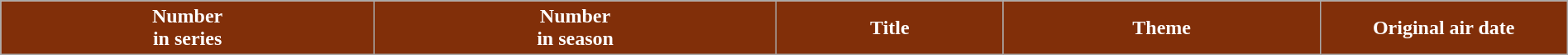<table class="wikitable plainrowheaders" style="width:100%;margin:auto;">
<tr>
<th scope="col" style="background:#812f09; color:#fff;">Number<br>in series</th>
<th scope="col" style="background:#812f09; color:#fff;">Number<br>in season</th>
<th scope="col" style="background:#812f09; color:#fff;">Title</th>
<th scope="col" style="background:#812f09; color:#fff;">Theme</th>
<th scope="col" style="background:#812f09; color:#fff; width:12em;">Original air date<br>










</th>
</tr>
</table>
